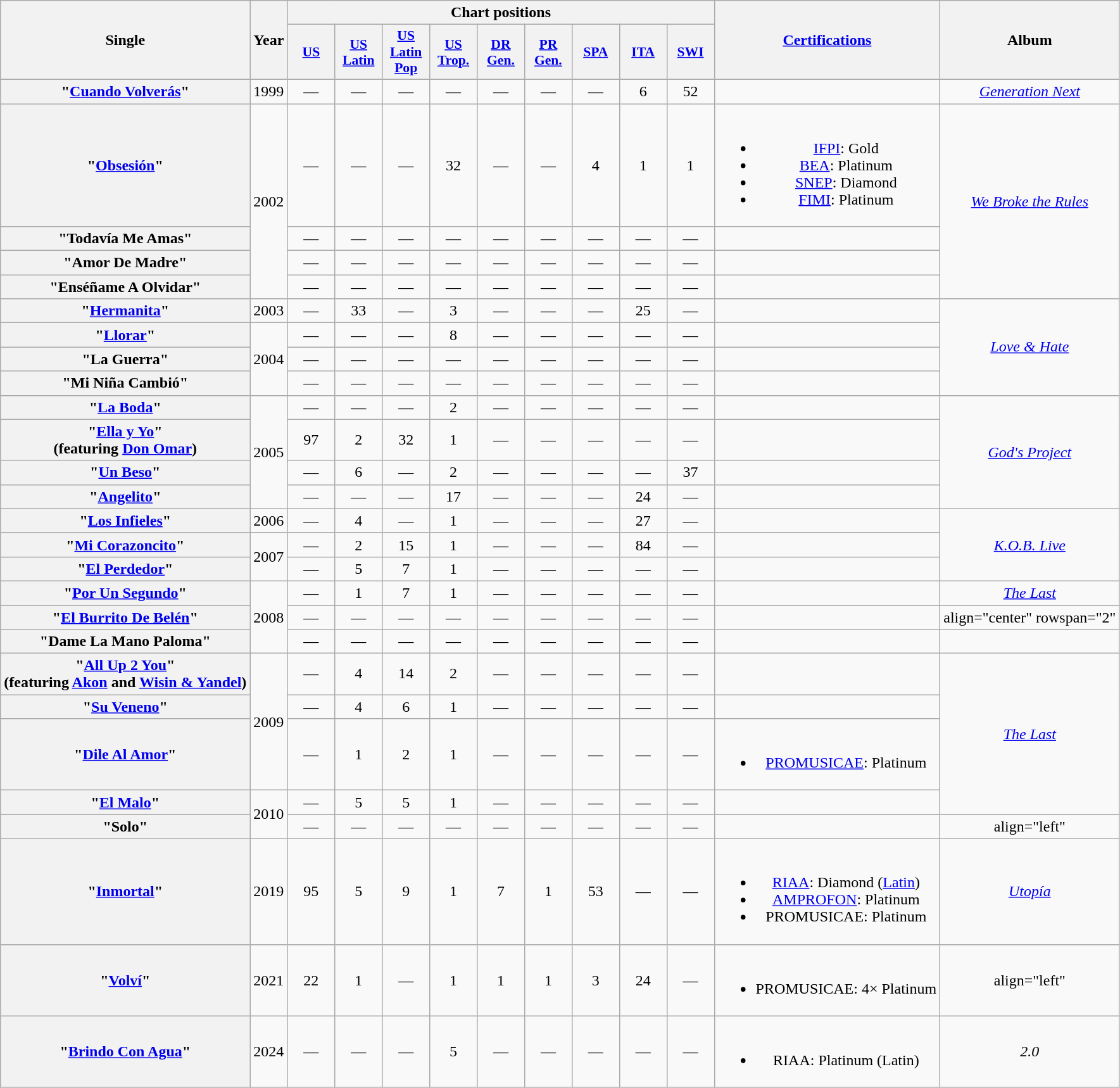<table class="wikitable plainrowheaders" style="text-align:center;">
<tr>
<th rowspan="2" scope="col">Single</th>
<th rowspan="2" scope="col">Year</th>
<th scope="col" colspan="9">Chart positions</th>
<th scope="col" rowspan="2"><a href='#'>Certifications</a></th>
<th rowspan="2">Album</th>
</tr>
<tr>
<th scope="col" style="width:3em; font-size:90%"><a href='#'>US</a><br></th>
<th scope="col" style="width:3em; font-size:90%"><a href='#'>US<br>Latin</a><br></th>
<th scope="col" style="width:3em; font-size:90%"><a href='#'>US<br>Latin<br>Pop</a><br></th>
<th scope="col" style="width:3em; font-size:90%"><a href='#'>US<br>Trop.</a><br></th>
<th scope="col" style="width:3em; font-size:90%"><a href='#'>DR<br>Gen.</a><br></th>
<th scope="col" style="width:3em; font-size:90%"><a href='#'>PR<br>Gen.</a><br></th>
<th scope="col" style="width:3em; font-size:90%"><a href='#'>SPA</a><br></th>
<th scope="col" style="width:3em; font-size:90%"><a href='#'>ITA</a><br></th>
<th scope="col" style="width:3em; font-size:90%"><a href='#'>SWI</a><br></th>
</tr>
<tr>
<th scope="row">"<a href='#'>Cuando Volverás</a>"</th>
<td align="center">1999</td>
<td align="center">—</td>
<td align="center">—</td>
<td align="center">—</td>
<td align="center">—</td>
<td align="center">—</td>
<td align="center">—</td>
<td align="center">—</td>
<td align="center">6</td>
<td align="center">52</td>
<td></td>
<td align="center"><em><a href='#'>Generation Next</a></em></td>
</tr>
<tr>
<th scope="row">"<a href='#'>Obsesión</a>"<br></th>
<td rowspan="4" align="center">2002</td>
<td align="center">—</td>
<td align="center">—</td>
<td align="center">—</td>
<td align="center">32</td>
<td align="center">—</td>
<td align="center">—</td>
<td align="center">4</td>
<td align="center">1</td>
<td align="center">1</td>
<td><br><ul><li><a href='#'>IFPI</a>: Gold</li><li><a href='#'>BEA</a>: Platinum</li><li><a href='#'>SNEP</a>: Diamond</li><li><a href='#'>FIMI</a>: Platinum</li></ul></td>
<td align="center" rowspan="4"><em><a href='#'>We Broke the Rules</a></em></td>
</tr>
<tr>
<th scope="row">"Todavía Me Amas"</th>
<td align="center">—</td>
<td align="center">—</td>
<td align="center">—</td>
<td align="center">—</td>
<td align="center">—</td>
<td align="center">—</td>
<td align="center">—</td>
<td align="center">—</td>
<td align="center">—</td>
<td></td>
</tr>
<tr>
<th scope="row">"Amor De Madre"</th>
<td align="center">—</td>
<td align="center">—</td>
<td align="center">—</td>
<td align="center">—</td>
<td align="center">—</td>
<td align="center">—</td>
<td align="center">—</td>
<td align="center">—</td>
<td align="center">—</td>
<td></td>
</tr>
<tr>
<th scope="row">"Enséñame A Olvidar"</th>
<td align="center">—</td>
<td align="center">—</td>
<td align="center">—</td>
<td align="center">—</td>
<td align="center">—</td>
<td align="center">—</td>
<td align="center">—</td>
<td align="center">—</td>
<td align="center">—</td>
<td></td>
</tr>
<tr>
<th scope="row">"<a href='#'>Hermanita</a>"</th>
<td align="center">2003</td>
<td align="center">—</td>
<td align="center">33</td>
<td align="center">—</td>
<td align="center">3</td>
<td align="center">—</td>
<td align="center">—</td>
<td align="center">—</td>
<td align="center">25</td>
<td align="center">—</td>
<td></td>
<td align="center" rowspan="4"><em><a href='#'>Love & Hate</a></em></td>
</tr>
<tr>
<th scope="row">"<a href='#'>Llorar</a>"</th>
<td rowspan="3" align="center">2004</td>
<td align="center">—</td>
<td align="center">—</td>
<td align="center">—</td>
<td align="center">8</td>
<td align="center">—</td>
<td align="center">—</td>
<td align="center">—</td>
<td align="center">—</td>
<td align="center">—</td>
<td></td>
</tr>
<tr>
<th scope="row">"La Guerra"<br></th>
<td align="center">—</td>
<td align="center">—</td>
<td align="center">—</td>
<td align="center">—</td>
<td align="center">—</td>
<td align="center">—</td>
<td align="center">—</td>
<td align="center">—</td>
<td align="center">—</td>
<td></td>
</tr>
<tr>
<th scope="row">"Mi Niña Cambió"</th>
<td align="center">—</td>
<td align="center">—</td>
<td align="center">—</td>
<td align="center">—</td>
<td align="center">—</td>
<td align="center">—</td>
<td align="center">—</td>
<td align="center">—</td>
<td align="center">—</td>
<td></td>
</tr>
<tr>
<th scope="row">"<a href='#'>La Boda</a>"</th>
<td rowspan="4" align="center">2005</td>
<td align="center">—</td>
<td align="center">—</td>
<td align="center">—</td>
<td align="center">2</td>
<td align="center">—</td>
<td align="center">—</td>
<td align="center">—</td>
<td align="center">—</td>
<td align="center">—</td>
<td></td>
<td align="center" rowspan="4"><em><a href='#'>God's Project</a></em></td>
</tr>
<tr>
<th scope="row">"<a href='#'>Ella y Yo</a>" <br>(featuring <a href='#'>Don Omar</a>)</th>
<td align="center">97</td>
<td align="center">2</td>
<td align="center">32</td>
<td align="center">1</td>
<td align="center">—</td>
<td align="center">—</td>
<td align="center">—</td>
<td align="center">—</td>
<td align="center">—</td>
<td></td>
</tr>
<tr>
<th scope="row">"<a href='#'>Un Beso</a>"</th>
<td align="center">—</td>
<td align="center">6</td>
<td align="center">—</td>
<td align="center">2</td>
<td align="center">—</td>
<td align="center">—</td>
<td align="center">—</td>
<td align="center">—</td>
<td align="center">37</td>
<td></td>
</tr>
<tr>
<th scope="row">"<a href='#'>Angelito</a>"<br></th>
<td align="center">—</td>
<td align="center">—</td>
<td align="center">—</td>
<td align="center">17</td>
<td align="center">—</td>
<td align="center">—</td>
<td align="center">—</td>
<td align="center">24</td>
<td align="center">—</td>
<td></td>
</tr>
<tr>
<th scope="row">"<a href='#'>Los Infieles</a>"</th>
<td align="center">2006</td>
<td align="center">—</td>
<td align="center">4</td>
<td align="center">—</td>
<td align="center">1</td>
<td align="center">—</td>
<td align="center">—</td>
<td align="center">—</td>
<td align="center">27</td>
<td align="center">—</td>
<td></td>
<td align="center" rowspan="3"><em><a href='#'>K.O.B. Live</a></em></td>
</tr>
<tr>
<th scope="row">"<a href='#'>Mi Corazoncito</a>"</th>
<td rowspan="2" align="center">2007</td>
<td align="center">—</td>
<td align="center">2</td>
<td align="center">15</td>
<td align="center">1</td>
<td align="center">—</td>
<td align="center">—</td>
<td align="center">—</td>
<td align="center">84</td>
<td align="center">—</td>
<td></td>
</tr>
<tr>
<th scope="row">"<a href='#'>El Perdedor</a>"</th>
<td align="center">—</td>
<td align="center">5</td>
<td align="center">7</td>
<td align="center">1</td>
<td align="center">—</td>
<td align="center">—</td>
<td align="center">—</td>
<td align="center">—</td>
<td align="center">—</td>
<td></td>
</tr>
<tr>
<th scope="row">"<a href='#'>Por Un Segundo</a>"</th>
<td rowspan="3" align="center">2008</td>
<td align="center">—</td>
<td align="center">1</td>
<td align="center">7</td>
<td align="center">1</td>
<td align="center">—</td>
<td align="center">—</td>
<td align="center">—</td>
<td align="center">—</td>
<td align="center">—</td>
<td></td>
<td align="center"><em><a href='#'>The Last</a></em></td>
</tr>
<tr>
<th scope="row">"<a href='#'>El Burrito De Belén</a>"</th>
<td align="center">—</td>
<td align="center">—</td>
<td align="center">—</td>
<td align="center">—</td>
<td align="center">—</td>
<td align="center">—</td>
<td align="center">—</td>
<td align="center">—</td>
<td align="center">—</td>
<td></td>
<td>align="center" rowspan="2"<em></em></td>
</tr>
<tr>
<th scope="row">"Dame La Mano Paloma"</th>
<td align="center">—</td>
<td align="center">—</td>
<td align="center">—</td>
<td align="center">—</td>
<td align="center">—</td>
<td align="center">—</td>
<td align="center">—</td>
<td align="center">—</td>
<td align="center">—</td>
<td></td>
</tr>
<tr>
<th scope="row">"<a href='#'>All Up 2 You</a>" <br>(featuring <a href='#'>Akon</a> and <a href='#'>Wisin & Yandel</a>)</th>
<td rowspan="3" align="center">2009</td>
<td align="center">—</td>
<td align="center">4</td>
<td align="center">14</td>
<td align="center">2</td>
<td align="center">—</td>
<td align="center">—</td>
<td align="center">—</td>
<td align="center">—</td>
<td align="center">—</td>
<td></td>
<td align="center" rowspan="4"><em><a href='#'>The Last</a></em></td>
</tr>
<tr>
<th scope="row">"<a href='#'>Su Veneno</a>"</th>
<td align="center">—</td>
<td align="center">4</td>
<td align="center">6</td>
<td align="center">1</td>
<td align="center">—</td>
<td align="center">—</td>
<td align="center">—</td>
<td align="center">—</td>
<td align="center">—</td>
<td></td>
</tr>
<tr>
<th scope="row">"<a href='#'>Dile Al Amor</a>"</th>
<td align="center">—</td>
<td align="center">1</td>
<td align="center">2</td>
<td align="center">1</td>
<td align="center">—</td>
<td align="center">—</td>
<td align="center">—</td>
<td align="center">—</td>
<td align="center">—</td>
<td><br><ul><li><a href='#'>PROMUSICAE</a>: Platinum  </li></ul></td>
</tr>
<tr>
<th scope="row">"<a href='#'>El Malo</a>"</th>
<td rowspan="2" align="center">2010</td>
<td align="center">—</td>
<td align="center">5</td>
<td align="center">5</td>
<td align="center">1</td>
<td align="center">—</td>
<td align="center">—</td>
<td align="center">—</td>
<td align="center">—</td>
<td align="center">—</td>
<td></td>
</tr>
<tr>
<th scope="row">"Solo"</th>
<td align="center">—</td>
<td align="center">—</td>
<td align="center">—</td>
<td align="center">—</td>
<td align="center">—</td>
<td align="center">—</td>
<td align="center">—</td>
<td align="center">—</td>
<td align="center">—</td>
<td></td>
<td>align="left" <em></em></td>
</tr>
<tr>
<th scope="row">"<a href='#'>Inmortal</a>"</th>
<td align="center">2019</td>
<td align="center">95</td>
<td align="center">5</td>
<td align="center">9</td>
<td align="center">1</td>
<td align="center">7</td>
<td align="center">1</td>
<td align="center">53</td>
<td align="center">—</td>
<td align="center">—</td>
<td><br><ul><li><a href='#'>RIAA</a>: Diamond (<a href='#'>Latin</a>)</li><li><a href='#'>AMPROFON</a>: Platinum</li><li>PROMUSICAE: Platinum  </li></ul></td>
<td align="center"><em><a href='#'>Utopía</a></em></td>
</tr>
<tr>
<th scope="row">"<a href='#'>Volví</a>"<br></th>
<td align="center">2021</td>
<td align="center">22</td>
<td align="center">1</td>
<td align="center">—</td>
<td align="center">1</td>
<td align="center">1</td>
<td align="center">1</td>
<td align="center">3</td>
<td align="center">24</td>
<td align="center">—</td>
<td><br><ul><li>PROMUSICAE: 4× Platinum  </li></ul></td>
<td>align="left" <em></em></td>
</tr>
<tr>
<th scope="row">"<a href='#'>Brindo Con Agua</a>"</th>
<td align="center">2024</td>
<td align="center">—</td>
<td align="center">—</td>
<td align="center">—</td>
<td align="center">5</td>
<td align="center">—</td>
<td align="center">—</td>
<td align="center">—</td>
<td align="center">—</td>
<td align="center">—</td>
<td><br><ul><li>RIAA: Platinum (Latin)</li></ul></td>
<td align="center"><em>2.0</em></td>
</tr>
</table>
